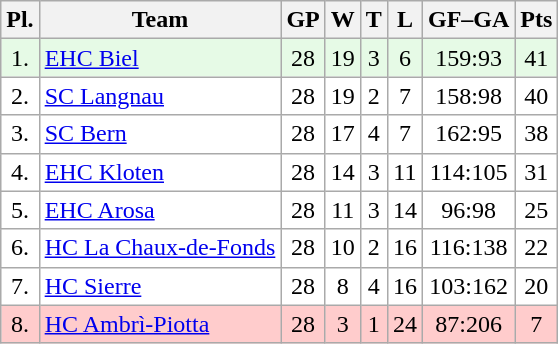<table class="wikitable">
<tr>
<th>Pl.</th>
<th>Team</th>
<th>GP</th>
<th>W</th>
<th>T</th>
<th>L</th>
<th>GF–GA</th>
<th>Pts</th>
</tr>
<tr align="center " bgcolor="#e6fae6">
<td>1.</td>
<td align="left"><a href='#'>EHC Biel</a></td>
<td>28</td>
<td>19</td>
<td>3</td>
<td>6</td>
<td>159:93</td>
<td>41</td>
</tr>
<tr align="center "  bgcolor="#FFFFFF">
<td>2.</td>
<td align="left"><a href='#'>SC Langnau</a></td>
<td>28</td>
<td>19</td>
<td>2</td>
<td>7</td>
<td>158:98</td>
<td>40</td>
</tr>
<tr align="center "  bgcolor="#FFFFFF">
<td>3.</td>
<td align="left"><a href='#'>SC Bern</a></td>
<td>28</td>
<td>17</td>
<td>4</td>
<td>7</td>
<td>162:95</td>
<td>38</td>
</tr>
<tr align="center "  bgcolor="#FFFFFF">
<td>4.</td>
<td align="left"><a href='#'>EHC Kloten</a></td>
<td>28</td>
<td>14</td>
<td>3</td>
<td>11</td>
<td>114:105</td>
<td>31</td>
</tr>
<tr align="center " bgcolor="#FFFFFF">
<td>5.</td>
<td align="left"><a href='#'>EHC Arosa</a></td>
<td>28</td>
<td>11</td>
<td>3</td>
<td>14</td>
<td>96:98</td>
<td>25</td>
</tr>
<tr align="center "  bgcolor="#FFFFFF">
<td>6.</td>
<td align="left"><a href='#'>HC La Chaux-de-Fonds</a></td>
<td>28</td>
<td>10</td>
<td>2</td>
<td>16</td>
<td>116:138</td>
<td>22</td>
</tr>
<tr align="center "  bgcolor="#FFFFFF">
<td>7.</td>
<td align="left"><a href='#'>HC Sierre</a></td>
<td>28</td>
<td>8</td>
<td>4</td>
<td>16</td>
<td>103:162</td>
<td>20</td>
</tr>
<tr align="center "  bgcolor="#ffcccc">
<td>8.</td>
<td align="left"><a href='#'>HC Ambrì-Piotta</a></td>
<td>28</td>
<td>3</td>
<td>1</td>
<td>24</td>
<td>87:206</td>
<td>7</td>
</tr>
</table>
